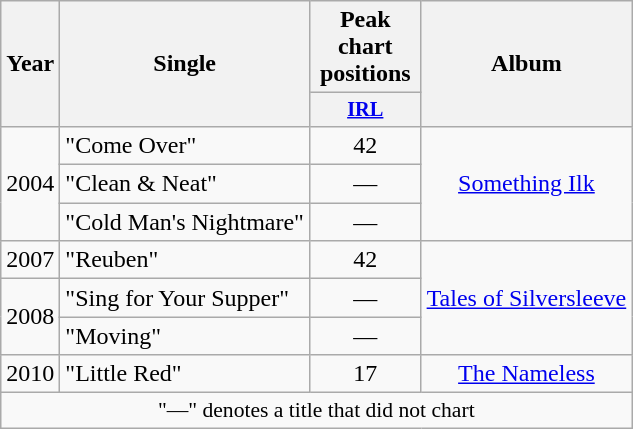<table class="wikitable" style="text-align:center;">
<tr>
<th rowspan="2">Year</th>
<th rowspan="2">Single</th>
<th>Peak chart positions</th>
<th rowspan="2">Album</th>
</tr>
<tr>
<th style="width:5em;font-size:85%"><a href='#'>IRL</a><br></th>
</tr>
<tr>
<td rowspan="3">2004</td>
<td style="text-align:left;">"Come Over"</td>
<td>42</td>
<td rowspan="3"><a href='#'>Something Ilk</a></td>
</tr>
<tr>
<td style="text-align:left;">"Clean & Neat"</td>
<td>—</td>
</tr>
<tr>
<td style="text-align:left;">"Cold Man's Nightmare"</td>
<td>—</td>
</tr>
<tr>
<td>2007</td>
<td style="text-align:left;">"Reuben"</td>
<td>42</td>
<td rowspan="3"><a href='#'>Tales of Silversleeve</a></td>
</tr>
<tr>
<td rowspan="2">2008</td>
<td style="text-align:left;">"Sing for Your Supper"</td>
<td>—</td>
</tr>
<tr>
<td style="text-align:left;">"Moving"</td>
<td>—</td>
</tr>
<tr>
<td>2010</td>
<td style="text-align:left;">"Little Red"</td>
<td>17</td>
<td><a href='#'>The Nameless</a></td>
</tr>
<tr>
<td colspan="6" style="font-size:90%">"—" denotes a title that did not chart</td>
</tr>
</table>
